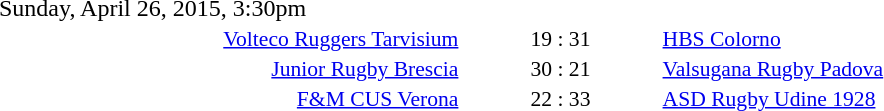<table style="width:70%;" cellspacing="1">
<tr>
<th width=35%></th>
<th width=15%></th>
<th></th>
</tr>
<tr>
<td>Sunday, April 26, 2015, 3:30pm</td>
</tr>
<tr style=font-size:90%>
<td align=right><a href='#'>Volteco Ruggers Tarvisium</a></td>
<td align=center>19 : 31</td>
<td><a href='#'>HBS Colorno</a></td>
</tr>
<tr style=font-size:90%>
<td align=right><a href='#'>Junior Rugby Brescia</a></td>
<td align=center>30 : 21</td>
<td><a href='#'>Valsugana Rugby Padova</a></td>
</tr>
<tr style=font-size:90%>
<td align=right><a href='#'>F&M CUS Verona</a></td>
<td align=center>22 : 33</td>
<td><a href='#'>ASD Rugby Udine 1928</a></td>
</tr>
</table>
